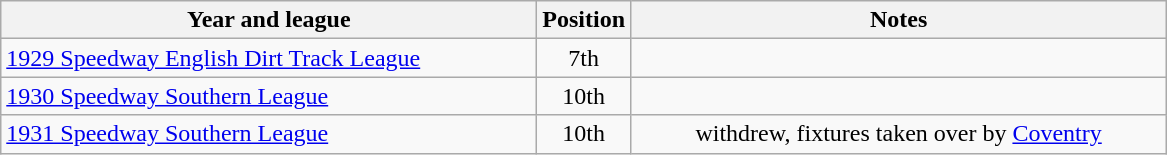<table class="wikitable">
<tr>
<th width=350>Year and league</th>
<th width=50>Position</th>
<th width=350>Notes</th>
</tr>
<tr align=center>
<td align="left"><a href='#'>1929 Speedway English Dirt Track League</a></td>
<td>7th</td>
<td></td>
</tr>
<tr align=center>
<td align="left"><a href='#'>1930 Speedway Southern League</a></td>
<td>10th</td>
<td></td>
</tr>
<tr align=center>
<td align="left"><a href='#'>1931 Speedway Southern League</a></td>
<td>10th</td>
<td>withdrew, fixtures taken over by <a href='#'>Coventry</a></td>
</tr>
</table>
